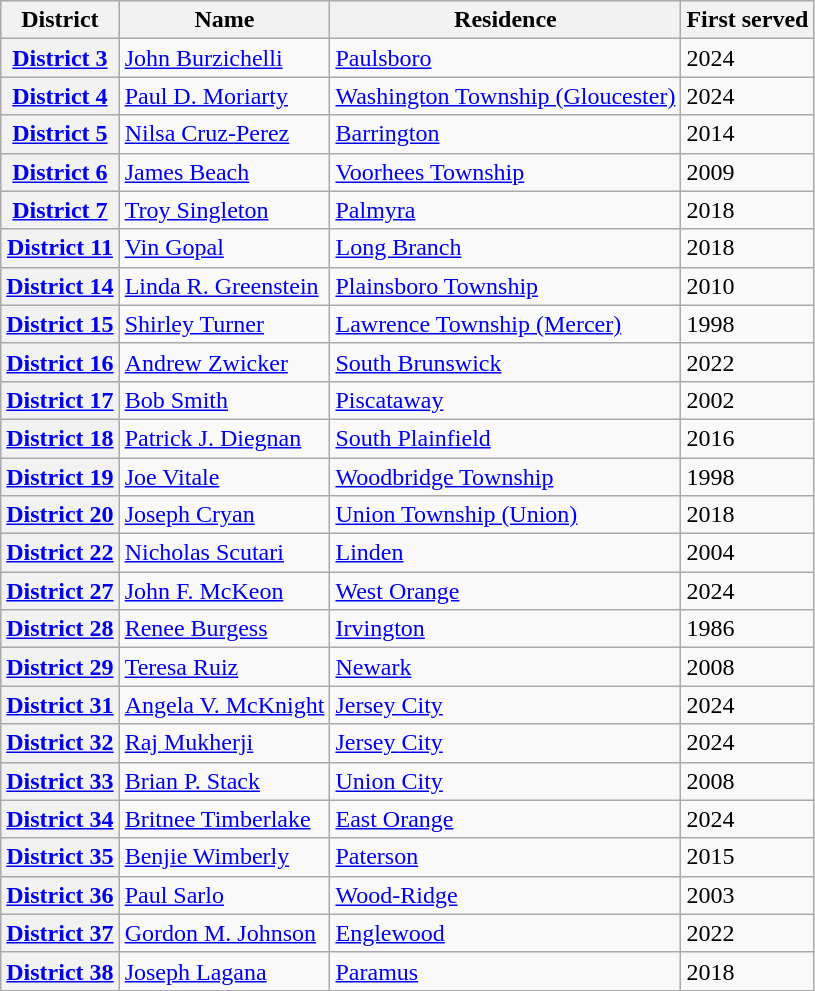<table class="wikitable sortable">
<tr>
<th>District</th>
<th>Name</th>
<th>Residence</th>
<th>First served</th>
</tr>
<tr>
<th><a href='#'>District 3</a></th>
<td><a href='#'>John Burzichelli</a></td>
<td><a href='#'>Paulsboro</a></td>
<td>2024</td>
</tr>
<tr>
<th><a href='#'>District 4</a></th>
<td><a href='#'>Paul D. Moriarty</a></td>
<td><a href='#'>Washington Township (Gloucester)</a></td>
<td>2024</td>
</tr>
<tr>
<th><a href='#'>District 5</a></th>
<td><a href='#'>Nilsa Cruz-Perez</a></td>
<td><a href='#'>Barrington</a></td>
<td>2014</td>
</tr>
<tr>
<th><a href='#'>District 6</a></th>
<td><a href='#'>James Beach</a></td>
<td><a href='#'>Voorhees Township</a></td>
<td>2009</td>
</tr>
<tr>
<th><a href='#'>District 7</a></th>
<td><a href='#'>Troy Singleton</a></td>
<td><a href='#'>Palmyra</a></td>
<td>2018</td>
</tr>
<tr>
<th><a href='#'>District 11</a></th>
<td><a href='#'>Vin Gopal</a></td>
<td><a href='#'>Long Branch</a></td>
<td>2018</td>
</tr>
<tr>
<th><a href='#'>District 14</a></th>
<td><a href='#'>Linda R. Greenstein</a></td>
<td><a href='#'>Plainsboro Township</a></td>
<td>2010</td>
</tr>
<tr>
<th><a href='#'>District 15</a></th>
<td><a href='#'>Shirley Turner</a></td>
<td><a href='#'>Lawrence Township (Mercer)</a></td>
<td>1998</td>
</tr>
<tr>
<th><a href='#'>District 16</a></th>
<td><a href='#'>Andrew Zwicker</a></td>
<td><a href='#'>South Brunswick</a></td>
<td>2022</td>
</tr>
<tr>
<th><a href='#'>District 17</a></th>
<td><a href='#'>Bob Smith</a></td>
<td><a href='#'>Piscataway</a></td>
<td>2002</td>
</tr>
<tr>
<th><a href='#'>District 18</a></th>
<td><a href='#'>Patrick J. Diegnan</a></td>
<td><a href='#'>South Plainfield</a></td>
<td>2016</td>
</tr>
<tr>
<th><a href='#'>District 19</a></th>
<td><a href='#'>Joe Vitale</a></td>
<td><a href='#'>Woodbridge Township</a></td>
<td>1998</td>
</tr>
<tr>
<th><a href='#'>District 20</a></th>
<td><a href='#'>Joseph Cryan</a></td>
<td><a href='#'>Union Township (Union)</a></td>
<td>2018</td>
</tr>
<tr>
<th><a href='#'>District 22</a></th>
<td><a href='#'>Nicholas Scutari</a></td>
<td><a href='#'>Linden</a></td>
<td>2004</td>
</tr>
<tr>
<th><a href='#'>District 27</a></th>
<td><a href='#'>John F. McKeon</a></td>
<td><a href='#'>West Orange</a></td>
<td>2024</td>
</tr>
<tr>
<th><a href='#'>District 28</a></th>
<td><a href='#'>Renee Burgess</a></td>
<td><a href='#'>Irvington</a></td>
<td>1986</td>
</tr>
<tr>
<th><a href='#'>District 29</a></th>
<td><a href='#'>Teresa Ruiz</a></td>
<td><a href='#'>Newark</a></td>
<td>2008</td>
</tr>
<tr>
<th><a href='#'>District 31</a></th>
<td><a href='#'>Angela V. McKnight</a></td>
<td><a href='#'>Jersey City</a></td>
<td>2024</td>
</tr>
<tr>
<th><a href='#'>District 32</a></th>
<td><a href='#'>Raj Mukherji</a></td>
<td><a href='#'>Jersey City</a></td>
<td>2024</td>
</tr>
<tr>
<th><a href='#'>District 33</a></th>
<td><a href='#'>Brian P. Stack</a></td>
<td><a href='#'>Union City</a></td>
<td>2008</td>
</tr>
<tr>
<th><a href='#'>District 34</a></th>
<td><a href='#'>Britnee Timberlake</a></td>
<td><a href='#'>East Orange</a></td>
<td>2024</td>
</tr>
<tr>
<th><a href='#'>District 35</a></th>
<td><a href='#'>Benjie Wimberly</a></td>
<td><a href='#'>Paterson</a></td>
<td>2015</td>
</tr>
<tr>
<th><a href='#'>District 36</a></th>
<td><a href='#'>Paul Sarlo</a></td>
<td><a href='#'>Wood-Ridge</a></td>
<td>2003</td>
</tr>
<tr>
<th><a href='#'>District 37</a></th>
<td><a href='#'>Gordon M. Johnson</a></td>
<td><a href='#'>Englewood</a></td>
<td>2022</td>
</tr>
<tr>
<th><a href='#'>District 38</a></th>
<td><a href='#'>Joseph Lagana</a></td>
<td><a href='#'>Paramus</a></td>
<td>2018</td>
</tr>
</table>
